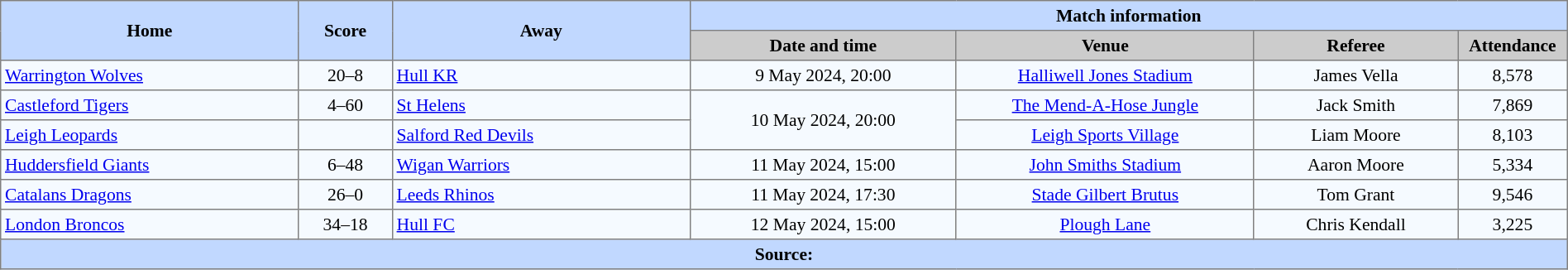<table border=1 style="border-collapse:collapse; font-size:90%; text-align:center;" cellpadding=3 cellspacing=0 width=100%>
<tr style="background:#C1D8ff;">
<th scope="col" rowspan=2 width=19%>Home</th>
<th scope="col" rowspan=2 width=6%>Score</th>
<th scope="col" rowspan=2 width=19%>Away</th>
<th colspan=4>Match information</th>
</tr>
<tr style="background:#CCCCCC;">
<th scope="col" width=17%>Date and time</th>
<th scope="col" width=19%>Venue</th>
<th scope="col" width=13%>Referee</th>
<th scope="col" width=7%>Attendance</th>
</tr>
<tr style="background:#F5FAFF;">
<td style="text-align:left;"> <a href='#'>Warrington Wolves</a></td>
<td>20–8</td>
<td style="text-align:left;"> <a href='#'>Hull KR</a></td>
<td>9 May 2024, 20:00</td>
<td><a href='#'>Halliwell Jones Stadium</a></td>
<td>James Vella</td>
<td>8,578</td>
</tr>
<tr style="background:#F5FAFF;">
<td style="text-align:left;"> <a href='#'>Castleford Tigers</a></td>
<td>4–60</td>
<td style="text-align:left;"> <a href='#'>St Helens</a></td>
<td Rowspan=2>10 May 2024, 20:00</td>
<td><a href='#'>The Mend-A-Hose Jungle</a></td>
<td>Jack Smith</td>
<td>7,869</td>
</tr>
<tr style="background:#F5FAFF;">
<td style="text-align:left;"> <a href='#'>Leigh Leopards</a></td>
<td></td>
<td style="text-align:left;"> <a href='#'>Salford Red Devils</a></td>
<td><a href='#'>Leigh Sports Village</a></td>
<td>Liam Moore</td>
<td>8,103</td>
</tr>
<tr style="background:#F5FAFF;">
<td style="text-align:left;"> <a href='#'>Huddersfield Giants</a></td>
<td>6–48</td>
<td style="text-align:left;"> <a href='#'>Wigan Warriors</a></td>
<td>11 May 2024, 15:00</td>
<td><a href='#'>John Smiths Stadium</a></td>
<td>Aaron Moore</td>
<td>5,334</td>
</tr>
<tr style="background:#F5FAFF;">
<td style="text-align:left;"> <a href='#'>Catalans Dragons</a></td>
<td>26–0</td>
<td style="text-align:left;"> <a href='#'>Leeds Rhinos</a></td>
<td>11 May 2024, 17:30</td>
<td><a href='#'>Stade Gilbert Brutus</a></td>
<td>Tom Grant</td>
<td>9,546</td>
</tr>
<tr style="background:#F5FAFF;">
<td style="text-align:left;"> <a href='#'>London Broncos</a></td>
<td>34–18</td>
<td style="text-align:left;"> <a href='#'>Hull FC</a></td>
<td>12 May 2024, 15:00</td>
<td><a href='#'>Plough Lane</a></td>
<td>Chris Kendall</td>
<td>3,225</td>
</tr>
<tr style="background:#c1d8ff;">
<th colspan=7>Source:</th>
</tr>
</table>
